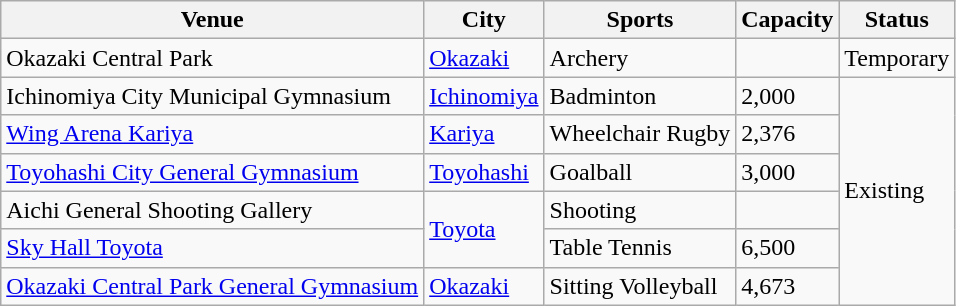<table class="wikitable sortable">
<tr>
<th>Venue</th>
<th>City</th>
<th>Sports</th>
<th>Capacity</th>
<th>Status</th>
</tr>
<tr>
<td>Okazaki Central Park</td>
<td><a href='#'>Okazaki</a></td>
<td>Archery</td>
<td></td>
<td>Temporary</td>
</tr>
<tr>
<td>Ichinomiya City Municipal Gymnasium</td>
<td><a href='#'>Ichinomiya</a></td>
<td>Badminton</td>
<td>2,000</td>
<td rowspan = "6">Existing</td>
</tr>
<tr>
<td><a href='#'>Wing Arena Kariya</a></td>
<td><a href='#'>Kariya</a></td>
<td>Wheelchair Rugby</td>
<td>2,376</td>
</tr>
<tr>
<td><a href='#'>Toyohashi City General Gymnasium</a></td>
<td><a href='#'>Toyohashi</a></td>
<td>Goalball</td>
<td>3,000</td>
</tr>
<tr>
<td>Aichi General Shooting Gallery</td>
<td rowspan = "2"><a href='#'>Toyota</a></td>
<td>Shooting</td>
<td></td>
</tr>
<tr>
<td><a href='#'>Sky Hall Toyota</a></td>
<td>Table Tennis</td>
<td>6,500</td>
</tr>
<tr>
<td><a href='#'>Okazaki Central Park General Gymnasium</a></td>
<td><a href='#'>Okazaki</a></td>
<td>Sitting Volleyball</td>
<td>4,673</td>
</tr>
</table>
